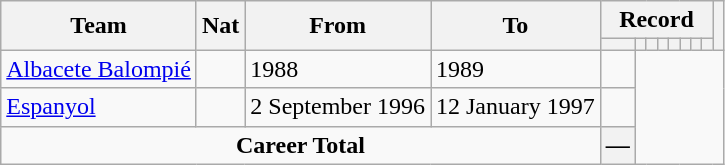<table class="wikitable" style="text-align: center">
<tr>
<th rowspan="2">Team</th>
<th rowspan="2">Nat</th>
<th rowspan="2">From</th>
<th rowspan="2">To</th>
<th colspan="8">Record</th>
<th rowspan=2></th>
</tr>
<tr>
<th></th>
<th></th>
<th></th>
<th></th>
<th></th>
<th></th>
<th></th>
<th></th>
</tr>
<tr>
<td align="left"><a href='#'>Albacete Balompié</a></td>
<td></td>
<td align=left>1988</td>
<td align=left>1989<br></td>
<td></td>
</tr>
<tr>
<td align="left"><a href='#'>Espanyol</a></td>
<td></td>
<td align=left>2 September 1996</td>
<td align=left>12 January 1997<br></td>
<td></td>
</tr>
<tr>
<td colspan=4><strong>Career Total</strong><br></td>
<th>—</th>
</tr>
</table>
